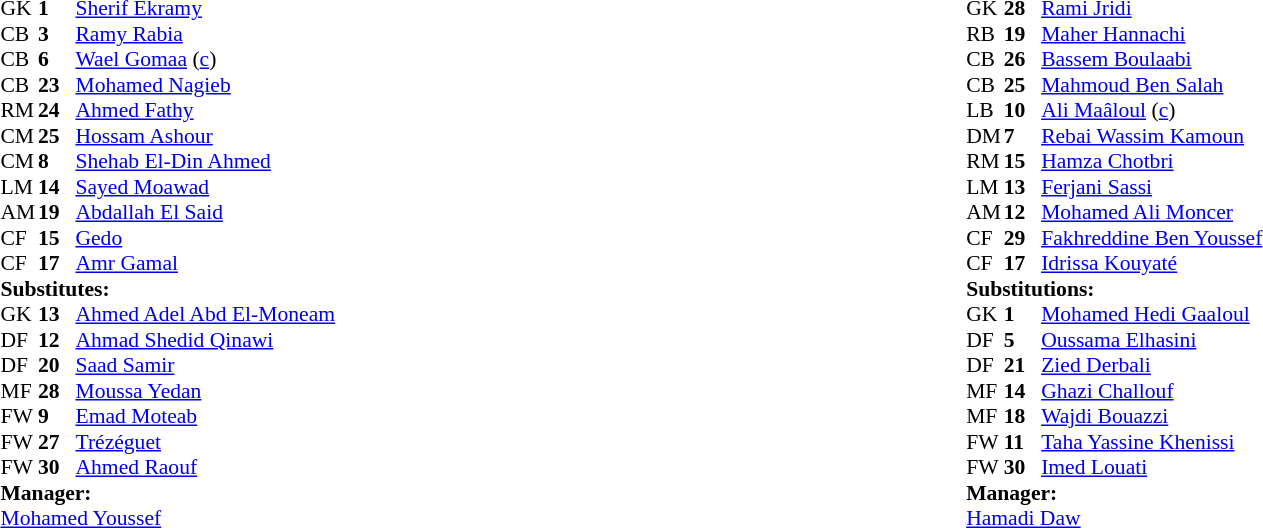<table width=100%>
<tr>
<td valign="top" width="50%"><br><table style="font-size:90%" cellspacing="0" cellpadding="0" align=center>
<tr>
<th width=25></th>
<th width=25></th>
</tr>
<tr>
<td>GK</td>
<td><strong>1</strong></td>
<td> <a href='#'>Sherif Ekramy</a></td>
</tr>
<tr>
<td>CB</td>
<td><strong>3</strong></td>
<td> <a href='#'>Ramy Rabia</a></td>
</tr>
<tr>
<td>CB</td>
<td><strong>6</strong></td>
<td> <a href='#'>Wael Gomaa</a> (<a href='#'>c</a>)</td>
<td></td>
</tr>
<tr>
<td>CB</td>
<td><strong>23</strong></td>
<td> <a href='#'>Mohamed Nagieb</a></td>
</tr>
<tr>
<td>RM</td>
<td><strong>24</strong></td>
<td> <a href='#'>Ahmed Fathy</a></td>
</tr>
<tr>
<td>CM</td>
<td><strong>25</strong></td>
<td> <a href='#'>Hossam Ashour</a></td>
<td></td>
</tr>
<tr>
<td>CM</td>
<td><strong>8</strong></td>
<td> <a href='#'>Shehab El-Din Ahmed</a></td>
</tr>
<tr>
<td>LM</td>
<td><strong>14</strong></td>
<td> <a href='#'>Sayed Moawad</a></td>
<td></td>
</tr>
<tr>
<td>AM</td>
<td><strong>19</strong></td>
<td> <a href='#'>Abdallah El Said</a></td>
<td></td>
<td></td>
</tr>
<tr>
<td>CF</td>
<td><strong>15</strong></td>
<td> <a href='#'>Gedo</a></td>
<td></td>
<td></td>
</tr>
<tr>
<td>CF</td>
<td><strong>17</strong></td>
<td> <a href='#'>Amr Gamal</a></td>
<td></td>
<td></td>
</tr>
<tr>
<td colspan=3><strong>Substitutes:</strong></td>
</tr>
<tr>
<td>GK</td>
<td><strong>13</strong></td>
<td> <a href='#'>Ahmed Adel Abd El-Moneam</a></td>
</tr>
<tr>
<td>DF</td>
<td><strong>12</strong></td>
<td> <a href='#'>Ahmad Shedid Qinawi</a></td>
</tr>
<tr>
<td>DF</td>
<td><strong>20</strong></td>
<td> <a href='#'>Saad Samir</a></td>
<td></td>
<td></td>
</tr>
<tr>
<td>MF</td>
<td><strong>28</strong></td>
<td> <a href='#'>Moussa Yedan</a></td>
<td></td>
<td></td>
</tr>
<tr>
<td>FW</td>
<td><strong>9</strong></td>
<td> <a href='#'>Emad Moteab</a></td>
</tr>
<tr>
<td>FW</td>
<td><strong>27</strong></td>
<td> <a href='#'>Trézéguet</a></td>
<td></td>
<td></td>
</tr>
<tr>
<td>FW</td>
<td><strong>30</strong></td>
<td> <a href='#'>Ahmed Raouf</a></td>
</tr>
<tr>
<td colspan=3><strong>Manager:</strong></td>
</tr>
<tr>
<td colspan=4> <a href='#'>Mohamed Youssef</a></td>
</tr>
</table>
</td>
<td valign="top" width="50%"><br><table style="font-size:90%" cellspacing="0" cellpadding="0" align=center>
<tr>
<th width=25></th>
<th width=25></th>
</tr>
<tr>
<td>GK</td>
<td><strong>28</strong></td>
<td> <a href='#'>Rami Jridi</a></td>
</tr>
<tr>
<td>RB</td>
<td><strong>19</strong></td>
<td> <a href='#'>Maher Hannachi</a></td>
</tr>
<tr>
<td>CB</td>
<td><strong>26</strong></td>
<td> <a href='#'>Bassem Boulaabi</a></td>
</tr>
<tr>
<td>CB</td>
<td><strong>25</strong></td>
<td> <a href='#'>Mahmoud Ben Salah</a></td>
</tr>
<tr>
<td>LB</td>
<td><strong>10</strong></td>
<td> <a href='#'>Ali Maâloul</a> (<a href='#'>c</a>)</td>
</tr>
<tr>
<td>DM</td>
<td><strong>7</strong></td>
<td> <a href='#'>Rebai Wassim Kamoun</a></td>
<td></td>
<td></td>
</tr>
<tr>
<td>RM</td>
<td><strong>15</strong></td>
<td> <a href='#'>Hamza Chotbri</a></td>
<td></td>
<td></td>
</tr>
<tr>
<td>LM</td>
<td><strong>13</strong></td>
<td> <a href='#'>Ferjani Sassi</a></td>
</tr>
<tr>
<td>AM</td>
<td><strong>12</strong></td>
<td> <a href='#'>Mohamed Ali Moncer</a></td>
<td></td>
<td></td>
</tr>
<tr>
<td>CF</td>
<td><strong>29</strong></td>
<td> <a href='#'>Fakhreddine Ben Youssef</a></td>
</tr>
<tr>
<td>CF</td>
<td><strong>17</strong></td>
<td> <a href='#'>Idrissa Kouyaté</a></td>
</tr>
<tr>
<td colspan=3><strong>Substitutions:</strong></td>
</tr>
<tr>
<td>GK</td>
<td><strong>1</strong></td>
<td> <a href='#'>Mohamed Hedi Gaaloul</a></td>
</tr>
<tr>
<td>DF</td>
<td><strong>5</strong></td>
<td> <a href='#'>Oussama Elhasini</a></td>
</tr>
<tr>
<td>DF</td>
<td><strong>21</strong></td>
<td> <a href='#'>Zied Derbali</a></td>
</tr>
<tr>
<td>MF</td>
<td><strong>14</strong></td>
<td> <a href='#'>Ghazi Challouf</a></td>
<td></td>
<td></td>
</tr>
<tr>
<td>MF</td>
<td><strong>18</strong></td>
<td> <a href='#'>Wajdi Bouazzi</a></td>
<td></td>
<td></td>
</tr>
<tr>
<td>FW</td>
<td><strong>11</strong></td>
<td> <a href='#'>Taha Yassine Khenissi</a></td>
<td></td>
<td></td>
</tr>
<tr>
<td>FW</td>
<td><strong>30</strong></td>
<td> <a href='#'>Imed Louati</a></td>
</tr>
<tr>
<td colspan=3><strong>Manager:</strong></td>
</tr>
<tr>
<td colspan=4> <a href='#'>Hamadi Daw</a></td>
</tr>
</table>
</td>
</tr>
</table>
